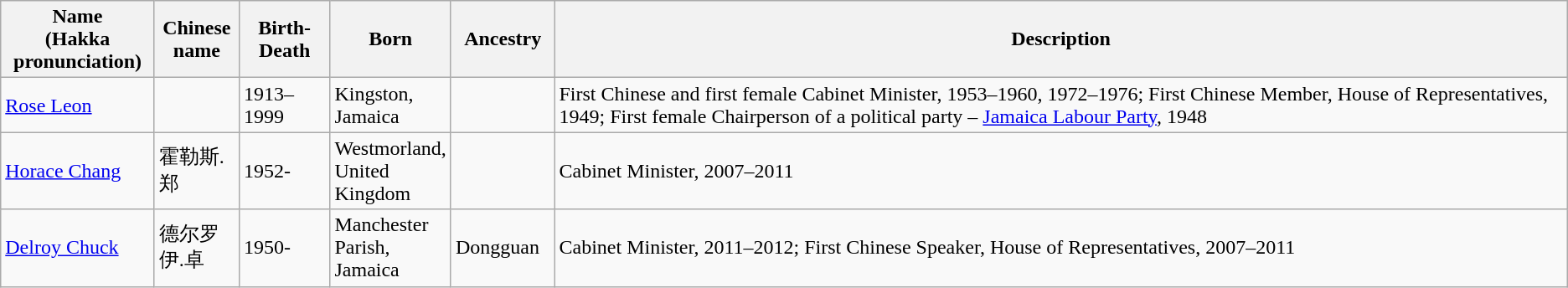<table class="wikitable">
<tr>
<th width="115">Name<br>(Hakka pronunciation)</th>
<th width="60">Chinese name</th>
<th width="65">Birth-Death</th>
<th width="75">Born</th>
<th width="75">Ancestry</th>
<th>Description</th>
</tr>
<tr>
<td><a href='#'>Rose Leon</a></td>
<td></td>
<td>1913–1999</td>
<td>Kingston, Jamaica</td>
<td></td>
<td>First Chinese and first female Cabinet Minister, 1953–1960, 1972–1976; First Chinese Member, House of Representatives, 1949; First female Chairperson of a political party – <a href='#'>Jamaica Labour Party</a>, 1948</td>
</tr>
<tr>
<td><a href='#'>Horace Chang</a></td>
<td>霍勒斯.郑</td>
<td>1952-</td>
<td>Westmorland, United Kingdom</td>
<td></td>
<td>Cabinet Minister, 2007–2011</td>
</tr>
<tr>
<td><a href='#'>Delroy Chuck</a></td>
<td>德尔罗伊.卓</td>
<td>1950-</td>
<td>Manchester Parish, Jamaica</td>
<td>Dongguan</td>
<td>Cabinet Minister, 2011–2012; First Chinese Speaker, House of Representatives, 2007–2011</td>
</tr>
</table>
